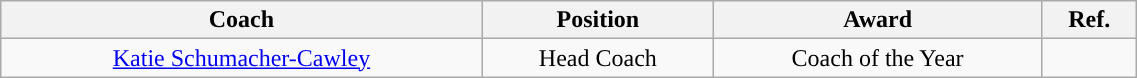<table class="wikitable" style="width: 60%;text-align: center;">
<tr>
<th>Coach</th>
<th>Position</th>
<th>Award</th>
<th>Ref.</th>
</tr>
<tr align="center">
<td><a href='#'>Katie Schumacher-Cawley</a></td>
<td>Head Coach</td>
<td rowspan="1">Coach of the Year</td>
<td rowspan="1"></td>
</tr>
</table>
